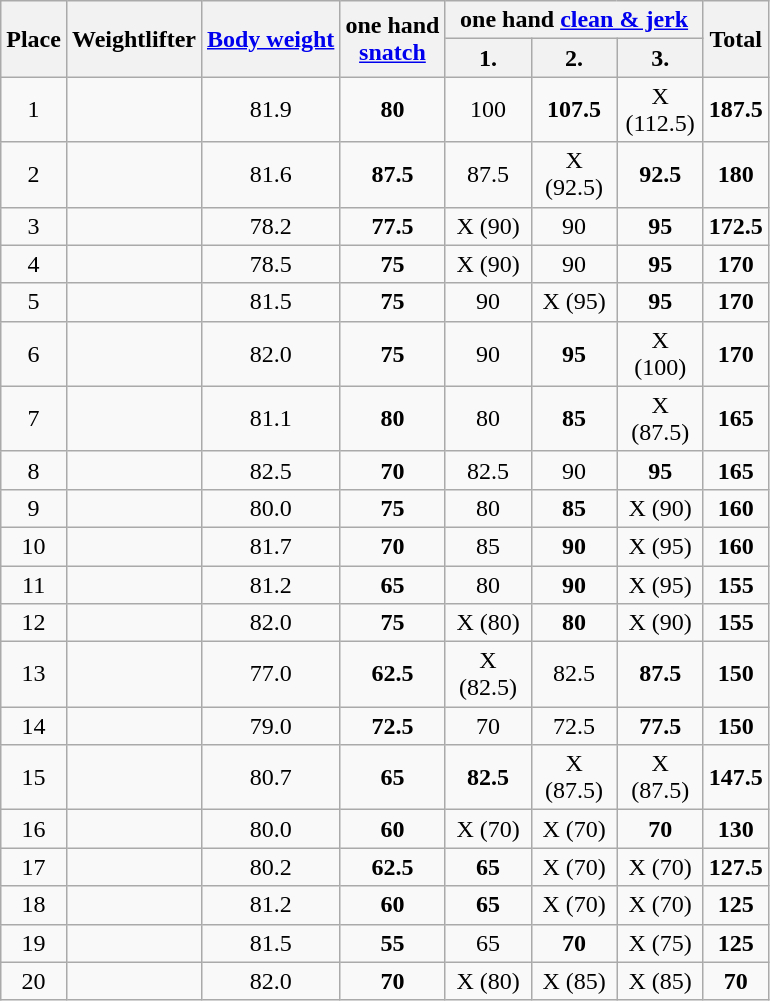<table class=wikitable style="text-align:center">
<tr>
<th rowspan=2>Place</th>
<th rowspan=2>Weightlifter</th>
<th rowspan=2><a href='#'>Body weight</a></th>
<th rowspan=2>one hand<br><a href='#'>snatch</a></th>
<th colspan=3>one hand <a href='#'>clean & jerk</a></th>
<th rowspan=2>Total</th>
</tr>
<tr>
<th align=center width=50>1.</th>
<th align=center width=50>2.</th>
<th align=center width=50>3.</th>
</tr>
<tr>
<td>1</td>
<td align=left></td>
<td>81.9</td>
<td><strong>80</strong></td>
<td>100</td>
<td><strong>107.5</strong></td>
<td>X (112.5)</td>
<td><strong>187.5</strong></td>
</tr>
<tr>
<td>2</td>
<td align=left></td>
<td>81.6</td>
<td><strong>87.5</strong></td>
<td>87.5</td>
<td>X (92.5)</td>
<td><strong>92.5</strong></td>
<td><strong>180</strong></td>
</tr>
<tr>
<td>3</td>
<td align=left></td>
<td>78.2</td>
<td><strong>77.5</strong></td>
<td>X (90)</td>
<td>90</td>
<td><strong>95</strong></td>
<td><strong>172.5</strong></td>
</tr>
<tr>
<td>4</td>
<td align=left></td>
<td>78.5</td>
<td><strong>75</strong></td>
<td>X (90)</td>
<td>90</td>
<td><strong>95</strong></td>
<td><strong>170</strong></td>
</tr>
<tr>
<td>5</td>
<td align=left></td>
<td>81.5</td>
<td><strong>75</strong></td>
<td>90</td>
<td>X (95)</td>
<td><strong>95</strong></td>
<td><strong>170</strong></td>
</tr>
<tr>
<td>6</td>
<td align=left></td>
<td>82.0</td>
<td><strong>75</strong></td>
<td>90</td>
<td><strong>95</strong></td>
<td>X (100)</td>
<td><strong>170</strong></td>
</tr>
<tr>
<td>7</td>
<td align=left></td>
<td>81.1</td>
<td><strong>80</strong></td>
<td>80</td>
<td><strong>85</strong></td>
<td>X (87.5)</td>
<td><strong>165</strong></td>
</tr>
<tr>
<td>8</td>
<td align=left></td>
<td>82.5</td>
<td><strong>70</strong></td>
<td>82.5</td>
<td>90</td>
<td><strong>95</strong></td>
<td><strong>165</strong></td>
</tr>
<tr>
<td>9</td>
<td align=left></td>
<td>80.0</td>
<td><strong>75</strong></td>
<td>80</td>
<td><strong>85</strong></td>
<td>X (90)</td>
<td><strong>160</strong></td>
</tr>
<tr>
<td>10</td>
<td align=left></td>
<td>81.7</td>
<td><strong>70</strong></td>
<td>85</td>
<td><strong>90</strong></td>
<td>X (95)</td>
<td><strong>160</strong></td>
</tr>
<tr>
<td>11</td>
<td align=left></td>
<td>81.2</td>
<td><strong>65</strong></td>
<td>80</td>
<td><strong>90</strong></td>
<td>X (95)</td>
<td><strong>155</strong></td>
</tr>
<tr>
<td>12</td>
<td align=left></td>
<td>82.0</td>
<td><strong>75</strong></td>
<td>X (80)</td>
<td><strong>80</strong></td>
<td>X (90)</td>
<td><strong>155</strong></td>
</tr>
<tr>
<td>13</td>
<td align=left></td>
<td>77.0</td>
<td><strong>62.5</strong></td>
<td>X (82.5)</td>
<td>82.5</td>
<td><strong>87.5</strong></td>
<td><strong>150</strong></td>
</tr>
<tr>
<td>14</td>
<td align=left></td>
<td>79.0</td>
<td><strong>72.5</strong></td>
<td>70</td>
<td>72.5</td>
<td><strong>77.5</strong></td>
<td><strong>150</strong></td>
</tr>
<tr>
<td>15</td>
<td align=left></td>
<td>80.7</td>
<td><strong>65</strong></td>
<td><strong>82.5</strong></td>
<td>X (87.5)</td>
<td>X (87.5)</td>
<td><strong>147.5</strong></td>
</tr>
<tr>
<td>16</td>
<td align=left></td>
<td>80.0</td>
<td><strong>60</strong></td>
<td>X (70)</td>
<td>X (70)</td>
<td><strong>70</strong></td>
<td><strong>130</strong></td>
</tr>
<tr>
<td>17</td>
<td align=left></td>
<td>80.2</td>
<td><strong>62.5</strong></td>
<td><strong>65</strong></td>
<td>X (70)</td>
<td>X (70)</td>
<td><strong>127.5</strong></td>
</tr>
<tr>
<td>18</td>
<td align=left></td>
<td>81.2</td>
<td><strong>60</strong></td>
<td><strong>65</strong></td>
<td>X (70)</td>
<td>X (70)</td>
<td><strong>125</strong></td>
</tr>
<tr>
<td>19</td>
<td align=left></td>
<td>81.5</td>
<td><strong>55</strong></td>
<td>65</td>
<td><strong>70</strong></td>
<td>X (75)</td>
<td><strong>125</strong></td>
</tr>
<tr>
<td>20</td>
<td align=left></td>
<td>82.0</td>
<td><strong>70</strong></td>
<td>X (80)</td>
<td>X (85)</td>
<td>X (85)</td>
<td><strong>70</strong></td>
</tr>
</table>
